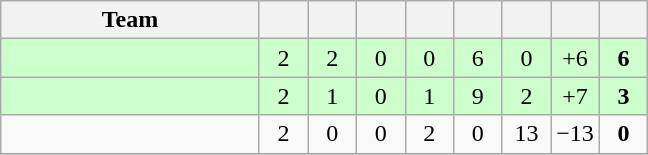<table class="wikitable" style="text-align: center;">
<tr>
<th width="165">Team</th>
<th width="25"></th>
<th width="25"></th>
<th width="25"></th>
<th width="25"></th>
<th width="25"></th>
<th width="25"></th>
<th width="25"></th>
<th width="25"></th>
</tr>
<tr style="background:#cfc;">
<td align=left></td>
<td>2</td>
<td>2</td>
<td>0</td>
<td>0</td>
<td>6</td>
<td>0</td>
<td>+6</td>
<td><strong>6</strong></td>
</tr>
<tr style="background:#cfc;">
<td align=left></td>
<td>2</td>
<td>1</td>
<td>0</td>
<td>1</td>
<td>9</td>
<td>2</td>
<td>+7</td>
<td><strong>3</strong></td>
</tr>
<tr>
<td align=left></td>
<td>2</td>
<td>0</td>
<td>0</td>
<td>2</td>
<td>0</td>
<td>13</td>
<td>−13</td>
<td><strong>0</strong></td>
</tr>
<tr>
</tr>
</table>
